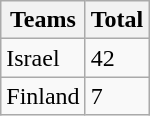<table class="wikitable">
<tr>
<th>Teams</th>
<th>Total</th>
</tr>
<tr>
<td>Israel</td>
<td>42</td>
</tr>
<tr>
<td>Finland</td>
<td>7</td>
</tr>
</table>
